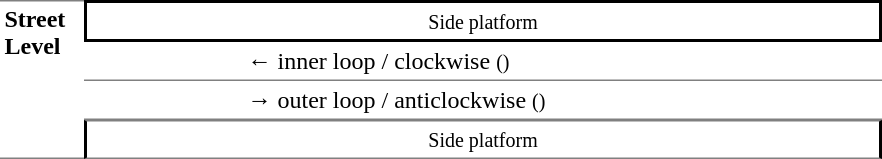<table border=0 cellspacing=0 cellpadding=3>
<tr>
<td style="border-top:solid 1px gray;border-bottom:solid 1px gray;" width=50 rowspan=10 valign=top><strong>Street Level</strong></td>
<td style="border-top:solid 2px black;border-right:solid 2px black;border-left:solid 2px black;border-bottom:solid 2px black;text-align:center;" colspan=2><small>Side platform</small></td>
</tr>
<tr>
<td style="border-top:solid 1px white;border-bottom:solid 1px gray;" width=100></td>
<td style="border-top:solid 1px white;border-bottom:solid 1px gray;" width=420>← <a href='#'></a> inner loop / clockwise <small>()</small></td>
</tr>
<tr>
<td style="border-top:solid 1px white;border-bottom:solid 1px gray;" width=100></td>
<td style="border-top:solid 1px white;border-bottom:solid 1px gray;">→  <a href='#'></a> outer loop / anticlockwise  <small>()</small></td>
</tr>
<tr>
<td style="border-right:solid 2px black;border-left:solid 2px black;border-bottom:solid 1px gray;border-top:solid 1px gray;text-align:center;" colspan=2><small>Side platform</small></td>
</tr>
<tr>
</tr>
</table>
